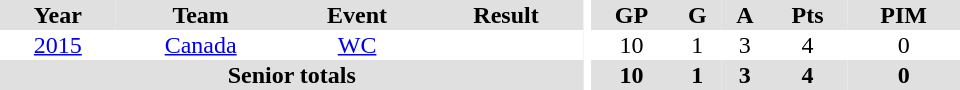<table border="0" cellpadding="1" cellspacing="0" ID="Table3" style="text-align:center; width:40em">
<tr ALIGN="center" bgcolor="#e0e0e0">
<th>Year</th>
<th>Team</th>
<th>Event</th>
<th>Result</th>
<th rowspan="99" bgcolor="#ffffff"></th>
<th>GP</th>
<th>G</th>
<th>A</th>
<th>Pts</th>
<th>PIM</th>
</tr>
<tr ALIGN="center">
<td><a href='#'>2015</a></td>
<td><a href='#'>Canada</a></td>
<td><a href='#'>WC</a></td>
<td></td>
<td>10</td>
<td>1</td>
<td>3</td>
<td>4</td>
<td>0</td>
</tr>
<tr bgcolor="#e0e0e0">
<th colspan="4">Senior totals</th>
<th>10</th>
<th>1</th>
<th>3</th>
<th>4</th>
<th>0</th>
</tr>
</table>
